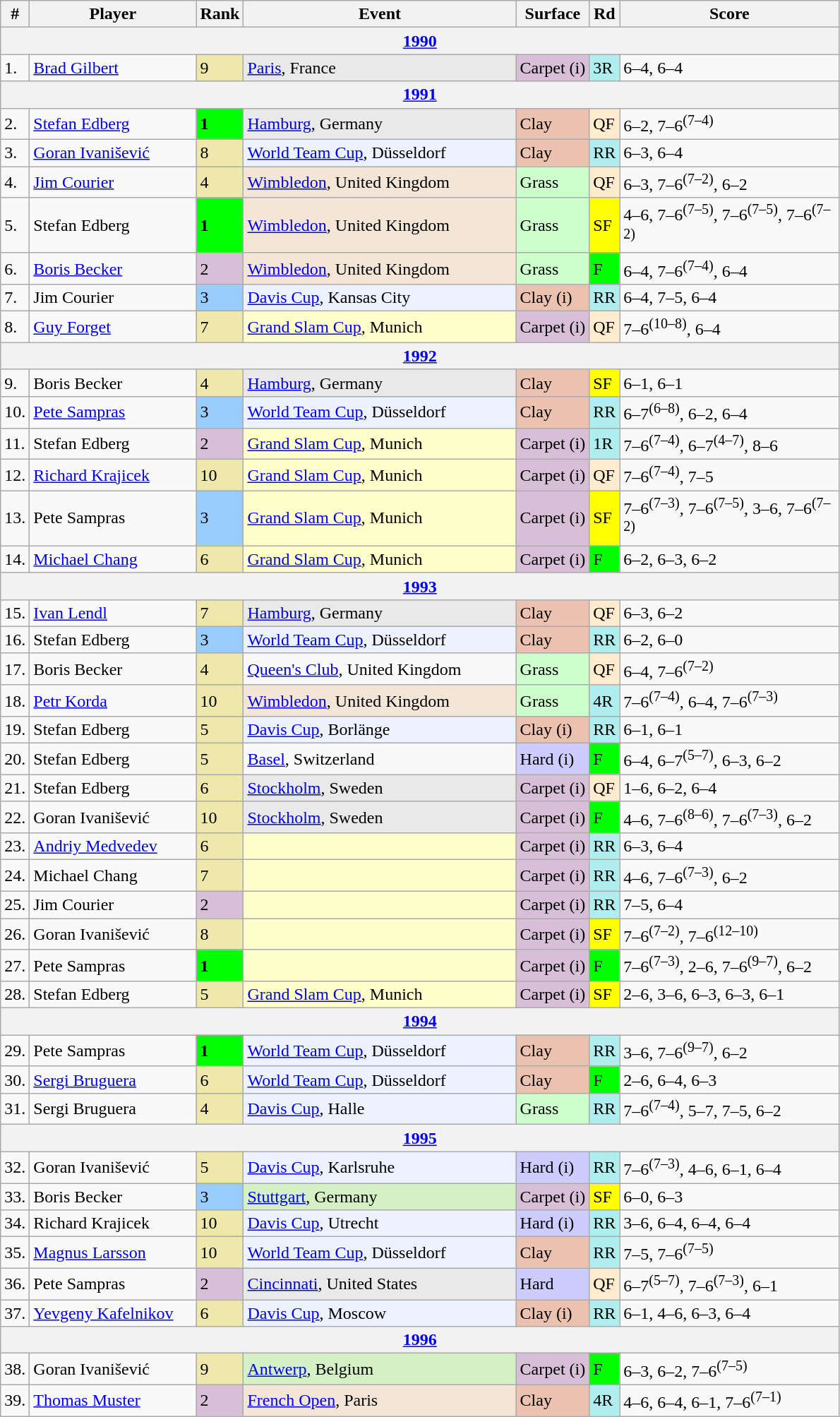<table class="wikitable sortable">
<tr>
<th>#</th>
<th width=150>Player</th>
<th>Rank</th>
<th width=250>Event</th>
<th>Surface</th>
<th>Rd</th>
<th width=200>Score</th>
</tr>
<tr>
<th colspan=8><a href='#'>1990</a></th>
</tr>
<tr>
<td>1.</td>
<td> <a href='#'>Brad Gilbert</a></td>
<td bgcolor=EEE8AA>9</td>
<td bgcolor=e9e9e9><a href='#'>Paris</a>, France</td>
<td bgcolor=thistle>Carpet (i)</td>
<td bgcolor=afeeee>3R</td>
<td>6–4, 6–4</td>
</tr>
<tr>
<th colspan=8><a href='#'>1991</a></th>
</tr>
<tr>
<td>2.</td>
<td> <a href='#'>Stefan Edberg</a></td>
<td bgcolor=lime><strong>1</strong></td>
<td bgcolor=e9e9e9><a href='#'>Hamburg</a>, Germany</td>
<td bgcolor=#ebc2af>Clay</td>
<td bgcolor=ffebcd>QF</td>
<td>6–2, 7–6<sup>(7–4)</sup></td>
</tr>
<tr>
<td>3.</td>
<td> <a href='#'>Goran Ivanišević</a></td>
<td bgcolor=EEE8AA>8</td>
<td bgcolor=ECF2FF><a href='#'>World Team Cup</a>, Düsseldorf</td>
<td bgcolor=#ebc2af>Clay</td>
<td bgcolor=afeeee>RR</td>
<td>6–3, 6–4</td>
</tr>
<tr>
<td>4.</td>
<td> <a href='#'>Jim Courier</a></td>
<td bgcolor=EEE8AA>4</td>
<td bgcolor=f3e6d7><a href='#'>Wimbledon</a>, United Kingdom</td>
<td bgcolor=#cfc>Grass</td>
<td bgcolor=ffebcd>QF</td>
<td>6–3, 7–6<sup>(7–2)</sup>, 6–2</td>
</tr>
<tr>
<td>5.</td>
<td> Stefan Edberg</td>
<td bgcolor=lime><strong>1</strong></td>
<td bgcolor=f3e6d7><a href='#'>Wimbledon</a>, United Kingdom</td>
<td bgcolor=#cfc>Grass</td>
<td bgcolor=yellow>SF</td>
<td>4–6, 7–6<sup>(7–5)</sup>, 7–6<sup>(7–5)</sup>, 7–6<sup>(7–2)</sup></td>
</tr>
<tr>
<td>6.</td>
<td> <a href='#'>Boris Becker</a></td>
<td bgcolor=thistle>2</td>
<td bgcolor=f3e6d7><a href='#'>Wimbledon</a>, United Kingdom</td>
<td bgcolor=#cfc>Grass</td>
<td bgcolor=lime>F</td>
<td>6–4, 7–6<sup>(7–4)</sup>, 6–4</td>
</tr>
<tr>
<td>7.</td>
<td> Jim Courier</td>
<td bgcolor=99ccff>3</td>
<td bgcolor=ECF2FF><a href='#'>Davis Cup</a>, Kansas City</td>
<td bgcolor=#ebc2af>Clay (i)</td>
<td bgcolor=afeeee>RR</td>
<td>6–4, 7–5, 6–4</td>
</tr>
<tr>
<td>8.</td>
<td> <a href='#'>Guy Forget</a></td>
<td bgcolor=EEE8AA>7</td>
<td bgcolor=ffffcc><a href='#'>Grand Slam Cup</a>, Munich</td>
<td bgcolor=thistle>Carpet (i)</td>
<td bgcolor=ffebcd>QF</td>
<td>7–6<sup>(10–8)</sup>, 6–4</td>
</tr>
<tr>
<th colspan=8><a href='#'>1992</a></th>
</tr>
<tr>
<td>9.</td>
<td> Boris Becker</td>
<td bgcolor=EEE8AA>4</td>
<td bgcolor=e9e9e9><a href='#'>Hamburg</a>, Germany</td>
<td bgcolor=#ebc2af>Clay</td>
<td bgcolor=yellow>SF</td>
<td>6–1, 6–1</td>
</tr>
<tr>
<td>10.</td>
<td> <a href='#'>Pete Sampras</a></td>
<td bgcolor=99ccff>3</td>
<td bgcolor=ECF2FF><a href='#'>World Team Cup</a>, Düsseldorf</td>
<td bgcolor=#ebc2af>Clay</td>
<td bgcolor=afeeee>RR</td>
<td>6–7<sup>(6–8)</sup>, 6–2, 6–4</td>
</tr>
<tr>
<td>11.</td>
<td> Stefan Edberg</td>
<td bgcolor=thistle>2</td>
<td bgcolor=ffffcc><a href='#'>Grand Slam Cup</a>, Munich</td>
<td bgcolor=thistle>Carpet (i)</td>
<td bgcolor=afeeee>1R</td>
<td>7–6<sup>(7–4)</sup>, 6–7<sup>(4–7)</sup>, 8–6</td>
</tr>
<tr>
<td>12.</td>
<td> <a href='#'>Richard Krajicek</a></td>
<td bgcolor=EEE8AA>10</td>
<td bgcolor=ffffcc><a href='#'>Grand Slam Cup</a>, Munich</td>
<td bgcolor=thistle>Carpet (i)</td>
<td bgcolor=ffebcd>QF</td>
<td>7–6<sup>(7–4)</sup>, 7–5</td>
</tr>
<tr>
<td>13.</td>
<td> Pete Sampras</td>
<td bgcolor=99ccff>3</td>
<td bgcolor=ffffcc><a href='#'>Grand Slam Cup</a>, Munich</td>
<td bgcolor=thistle>Carpet (i)</td>
<td bgcolor=yellow>SF</td>
<td>7–6<sup>(7–3)</sup>, 7–6<sup>(7–5)</sup>, 3–6, 7–6<sup>(7–2)</sup></td>
</tr>
<tr>
<td>14.</td>
<td> <a href='#'>Michael Chang</a></td>
<td bgcolor=EEE8AA>6</td>
<td bgcolor=ffffcc><a href='#'>Grand Slam Cup</a>, Munich</td>
<td bgcolor=thistle>Carpet (i)</td>
<td bgcolor=lime>F</td>
<td>6–2, 6–3, 6–2</td>
</tr>
<tr>
<th colspan=8><a href='#'>1993</a></th>
</tr>
<tr>
<td>15.</td>
<td> <a href='#'>Ivan Lendl</a></td>
<td bgcolor=EEE8AA>7</td>
<td bgcolor=e9e9e9><a href='#'>Hamburg</a>, Germany</td>
<td bgcolor=#ebc2af>Clay</td>
<td bgcolor=ffebcd>QF</td>
<td>6–3, 6–2</td>
</tr>
<tr>
<td>16.</td>
<td> Stefan Edberg</td>
<td bgcolor=99ccff>3</td>
<td bgcolor=ECF2FF><a href='#'>World Team Cup</a>, Düsseldorf</td>
<td bgcolor=#ebc2af>Clay</td>
<td bgcolor=afeeee>RR</td>
<td>6–2, 6–0</td>
</tr>
<tr>
<td>17.</td>
<td> Boris Becker</td>
<td bgcolor=EEE8AA>4</td>
<td><a href='#'>Queen's Club</a>, United Kingdom</td>
<td bgcolor=#cfc>Grass</td>
<td bgcolor=ffebcd>QF</td>
<td>6–4, 7–6<sup>(7–2)</sup></td>
</tr>
<tr>
<td>18.</td>
<td> <a href='#'>Petr Korda</a></td>
<td bgcolor=EEE8AA>10</td>
<td bgcolor=f3e6d7><a href='#'>Wimbledon</a>, United Kingdom</td>
<td bgcolor=#cfc>Grass</td>
<td bgcolor=afeeee>4R</td>
<td>7–6<sup>(7–4)</sup>, 6–4, 7–6<sup>(7–3)</sup></td>
</tr>
<tr>
<td>19.</td>
<td> Stefan Edberg</td>
<td bgcolor=EEE8AA>5</td>
<td bgcolor=ECF2FF><a href='#'>Davis Cup</a>, Borlänge</td>
<td bgcolor=#ebc2af>Clay (i)</td>
<td bgcolor=afeeee>RR</td>
<td>6–1, 6–1</td>
</tr>
<tr>
<td>20.</td>
<td> Stefan Edberg</td>
<td bgcolor=EEE8AA>5</td>
<td><a href='#'>Basel</a>, Switzerland</td>
<td bgcolor=CCCCFF>Hard (i)</td>
<td bgcolor=lime>F</td>
<td>6–4, 6–7<sup>(5–7)</sup>, 6–3, 6–2</td>
</tr>
<tr>
<td>21.</td>
<td> Stefan Edberg</td>
<td bgcolor=EEE8AA>6</td>
<td bgcolor=e9e9e9><a href='#'>Stockholm</a>, Sweden</td>
<td bgcolor=thistle>Carpet (i)</td>
<td bgcolor=ffebcd>QF</td>
<td>1–6, 6–2, 6–4</td>
</tr>
<tr>
<td>22.</td>
<td> Goran Ivanišević</td>
<td bgcolor=EEE8AA>10</td>
<td bgcolor=e9e9e9><a href='#'>Stockholm</a>, Sweden</td>
<td bgcolor=thistle>Carpet (i)</td>
<td bgcolor=lime>F</td>
<td>4–6, 7–6<sup>(8–6)</sup>, 7–6<sup>(7–3)</sup>, 6–2</td>
</tr>
<tr>
<td>23.</td>
<td> <a href='#'>Andriy Medvedev</a></td>
<td bgcolor=EEE8AA>6</td>
<td bgcolor=ffffcc></td>
<td bgcolor=thistle>Carpet (i)</td>
<td bgcolor=afeeee>RR</td>
<td>6–3, 6–4</td>
</tr>
<tr>
<td>24.</td>
<td> Michael Chang</td>
<td bgcolor=EEE8AA>7</td>
<td bgcolor=ffffcc></td>
<td bgcolor=thistle>Carpet (i)</td>
<td bgcolor=afeeee>RR</td>
<td>4–6, 7–6<sup>(7–3)</sup>, 6–2</td>
</tr>
<tr>
<td>25.</td>
<td> Jim Courier</td>
<td bgcolor=thistle>2</td>
<td bgcolor=ffffcc></td>
<td bgcolor=thistle>Carpet (i)</td>
<td bgcolor=afeeee>RR</td>
<td>7–5, 6–4</td>
</tr>
<tr>
<td>26.</td>
<td> Goran Ivanišević</td>
<td bgcolor=EEE8AA>8</td>
<td bgcolor=ffffcc></td>
<td bgcolor=thistle>Carpet (i)</td>
<td bgcolor=yellow>SF</td>
<td>7–6<sup>(7–2)</sup>, 7–6<sup>(12–10)</sup></td>
</tr>
<tr>
<td>27.</td>
<td> Pete Sampras</td>
<td bgcolor=lime><strong>1</strong></td>
<td bgcolor=ffffcc></td>
<td bgcolor=thistle>Carpet (i)</td>
<td bgcolor=lime>F</td>
<td>7–6<sup>(7–3)</sup>, 2–6, 7–6<sup>(9–7)</sup>, 6–2</td>
</tr>
<tr>
<td>28.</td>
<td> Stefan Edberg</td>
<td bgcolor=EEE8AA>5</td>
<td bgcolor=ffffcc><a href='#'>Grand Slam Cup</a>, Munich</td>
<td bgcolor=thistle>Carpet (i)</td>
<td bgcolor=yellow>SF</td>
<td>2–6, 3–6, 6–3, 6–3, 6–1</td>
</tr>
<tr>
<th colspan=8><a href='#'>1994</a></th>
</tr>
<tr>
<td>29.</td>
<td> Pete Sampras</td>
<td bgcolor=lime><strong>1</strong></td>
<td bgcolor=ECF2FF><a href='#'>World Team Cup</a>, Düsseldorf</td>
<td bgcolor=#ebc2af>Clay</td>
<td bgcolor=afeeee>RR</td>
<td>3–6, 7–6<sup>(9–7)</sup>, 6–2</td>
</tr>
<tr>
<td>30.</td>
<td> <a href='#'>Sergi Bruguera</a></td>
<td bgcolor=EEE8AA>6</td>
<td bgcolor=ECF2FF><a href='#'>World Team Cup</a>, Düsseldorf</td>
<td bgcolor=#ebc2af>Clay</td>
<td bgcolor=lime>F</td>
<td>2–6, 6–4, 6–3</td>
</tr>
<tr>
<td>31.</td>
<td> Sergi Bruguera</td>
<td bgcolor=EEE8AA>4</td>
<td bgcolor=ECF2FF><a href='#'>Davis Cup</a>, Halle</td>
<td bgcolor=#cfc>Grass</td>
<td bgcolor=afeeee>RR</td>
<td>7–6<sup>(7–4)</sup>, 5–7, 7–5, 6–2</td>
</tr>
<tr>
<th colspan=8><a href='#'>1995</a></th>
</tr>
<tr>
<td>32.</td>
<td> Goran Ivanišević</td>
<td bgcolor=EEE8AA>5</td>
<td bgcolor=ECF2FF><a href='#'>Davis Cup</a>, Karlsruhe</td>
<td bgcolor=CCCCFF>Hard (i)</td>
<td bgcolor=afeeee>RR</td>
<td>7–6<sup>(7–3)</sup>, 4–6, 6–1, 6–4</td>
</tr>
<tr>
<td>33.</td>
<td> Boris Becker</td>
<td bgcolor=99ccff>3</td>
<td bgcolor=d4f1c5><a href='#'>Stuttgart</a>, Germany</td>
<td bgcolor=thistle>Carpet (i)</td>
<td bgcolor=yellow>SF</td>
<td>6–0, 6–3</td>
</tr>
<tr>
<td>34.</td>
<td> Richard Krajicek</td>
<td bgcolor=EEE8AA>10</td>
<td bgcolor=ECF2FF><a href='#'>Davis Cup</a>, Utrecht</td>
<td bgcolor=CCCCFF>Hard (i)</td>
<td bgcolor=afeeee>RR</td>
<td>3–6, 6–4, 6–4, 6–4</td>
</tr>
<tr>
<td>35.</td>
<td> <a href='#'>Magnus Larsson</a></td>
<td bgcolor=EEE8AA>10</td>
<td bgcolor=ECF2FF><a href='#'>World Team Cup</a>, Düsseldorf</td>
<td bgcolor=#ebc2af>Clay</td>
<td bgcolor=afeeee>RR</td>
<td>7–5, 7–6<sup>(7–5)</sup></td>
</tr>
<tr>
<td>36.</td>
<td> Pete Sampras</td>
<td bgcolor=thistle>2</td>
<td bgcolor=e9e9e9><a href='#'>Cincinnati</a>, United States</td>
<td bgcolor=CCCCFF>Hard</td>
<td bgcolor=ffebcd>QF</td>
<td>6–7<sup>(5–7)</sup>, 7–6<sup>(7–3)</sup>, 6–1</td>
</tr>
<tr>
<td>37.</td>
<td> <a href='#'>Yevgeny Kafelnikov</a></td>
<td bgcolor=EEE8AA>6</td>
<td bgcolor=ECF2FF><a href='#'>Davis Cup</a>, Moscow</td>
<td bgcolor=#ebc2af>Clay (i)</td>
<td bgcolor=afeeee>RR</td>
<td>6–1, 4–6, 6–3, 6–4</td>
</tr>
<tr>
<th colspan=8><a href='#'>1996</a></th>
</tr>
<tr>
<td>38.</td>
<td> Goran Ivanišević</td>
<td bgcolor=EEE8AA>9</td>
<td bgcolor=d4f1c5><a href='#'>Antwerp</a>, Belgium</td>
<td bgcolor=thistle>Carpet (i)</td>
<td bgcolor=lime>F</td>
<td>6–3, 6–2, 7–6<sup>(7–5)</sup></td>
</tr>
<tr>
<td>39.</td>
<td> <a href='#'>Thomas Muster</a></td>
<td bgcolor=thistle>2</td>
<td bgcolor=f3e6d7><a href='#'>French Open</a>, Paris</td>
<td bgcolor=#ebc2af>Clay</td>
<td bgcolor=afeeee>4R</td>
<td>4–6, 6–4, 6–1, 7–6<sup>(7–1)</sup></td>
</tr>
</table>
